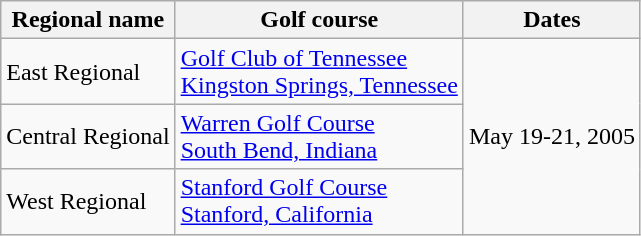<table class="wikitable">
<tr>
<th>Regional name</th>
<th>Golf course</th>
<th>Dates</th>
</tr>
<tr>
<td>East Regional</td>
<td><a href='#'>Golf Club of Tennessee</a><br><a href='#'>Kingston Springs, Tennessee</a></td>
<td rowspan=3>May 19-21, 2005</td>
</tr>
<tr>
<td>Central Regional</td>
<td><a href='#'>Warren Golf Course</a><br><a href='#'>South Bend, Indiana</a></td>
</tr>
<tr>
<td>West Regional</td>
<td><a href='#'>Stanford Golf Course</a><br><a href='#'>Stanford, California</a></td>
</tr>
</table>
